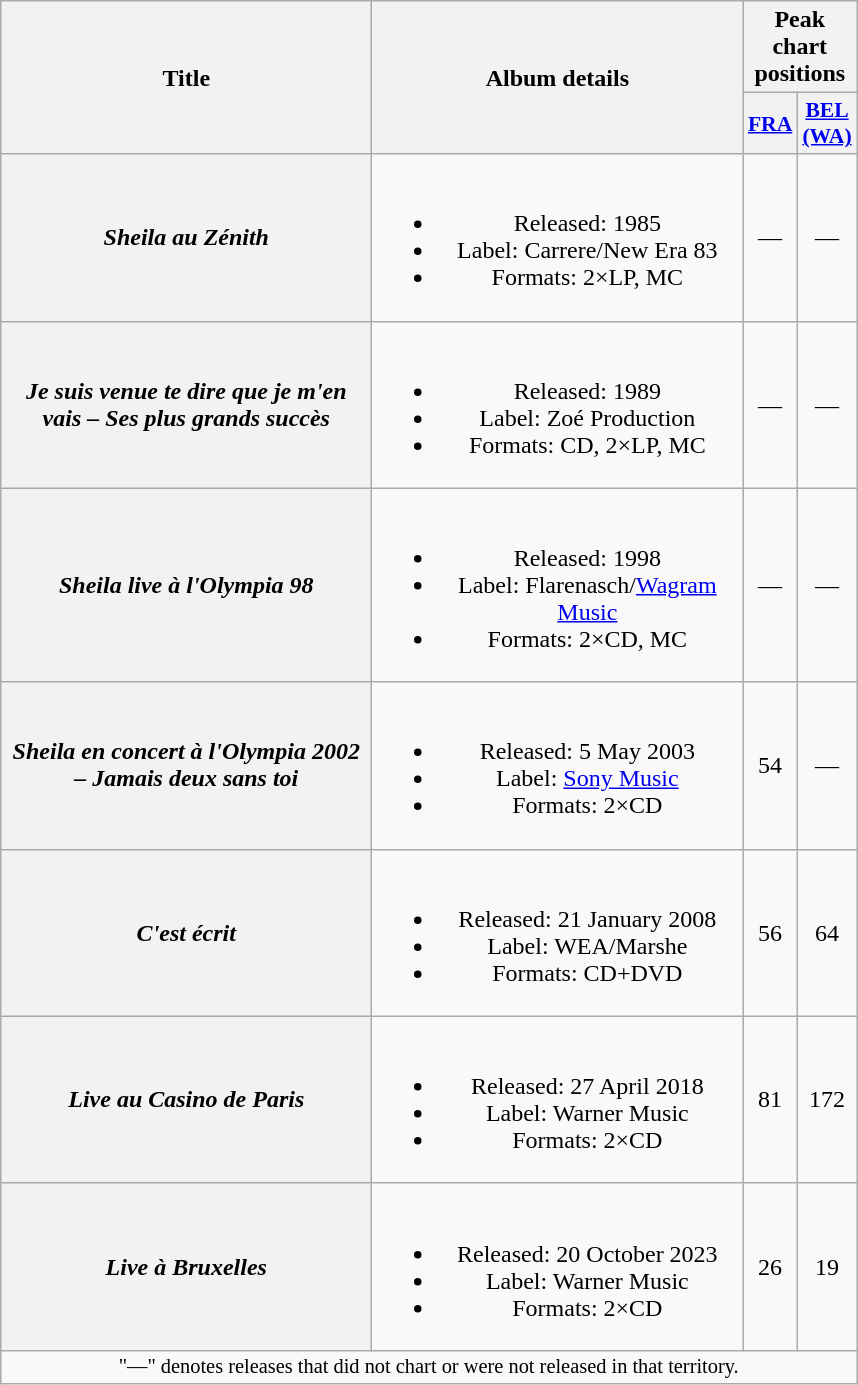<table class="wikitable plainrowheaders" style="text-align:center;">
<tr>
<th rowspan="2" scope="col" style="width:15em;">Title</th>
<th rowspan="2" scope="col" style="width:15em;">Album details</th>
<th colspan="2">Peak chart positions</th>
</tr>
<tr>
<th scope="col" style="width:2em;font-size:90%;"><a href='#'>FRA</a><br></th>
<th scope="col" style="width:2em;font-size:90%;"><a href='#'>BEL (WA)</a><br></th>
</tr>
<tr>
<th scope="row"><em>Sheila au Zénith</em></th>
<td><br><ul><li>Released: 1985</li><li>Label: Carrere/New Era 83</li><li>Formats: 2×LP, MC</li></ul></td>
<td>—</td>
<td>—</td>
</tr>
<tr>
<th scope="row"><em>Je suis venue te dire que je m'en vais – Ses plus grands succès</em></th>
<td><br><ul><li>Released: 1989</li><li>Label: Zoé Production</li><li>Formats: CD, 2×LP, MC</li></ul></td>
<td>—</td>
<td>—</td>
</tr>
<tr>
<th scope="row"><em>Sheila live à l'Olympia 98</em></th>
<td><br><ul><li>Released: 1998</li><li>Label: Flarenasch/<a href='#'>Wagram Music</a></li><li>Formats: 2×CD, MC</li></ul></td>
<td>—</td>
<td>—</td>
</tr>
<tr>
<th scope="row"><em>Sheila en concert à l'Olympia 2002 – Jamais deux sans toi</em></th>
<td><br><ul><li>Released: 5 May 2003</li><li>Label: <a href='#'>Sony Music</a></li><li>Formats: 2×CD</li></ul></td>
<td>54</td>
<td>—</td>
</tr>
<tr>
<th scope="row"><em>C'est écrit</em></th>
<td><br><ul><li>Released: 21 January 2008</li><li>Label: WEA/Marshe</li><li>Formats: CD+DVD</li></ul></td>
<td>56</td>
<td>64</td>
</tr>
<tr>
<th scope="row"><em>Live au Casino de Paris</em></th>
<td><br><ul><li>Released: 27 April 2018</li><li>Label: Warner Music</li><li>Formats: 2×CD</li></ul></td>
<td>81</td>
<td>172</td>
</tr>
<tr>
<th scope="row"><em>Live à Bruxelles</em></th>
<td><br><ul><li>Released: 20 October 2023</li><li>Label: Warner Music</li><li>Formats: 2×CD</li></ul></td>
<td>26</td>
<td>19</td>
</tr>
<tr>
<td colspan="4" style="font-size:85%">"—" denotes releases that did not chart or were not released in that territory.</td>
</tr>
</table>
